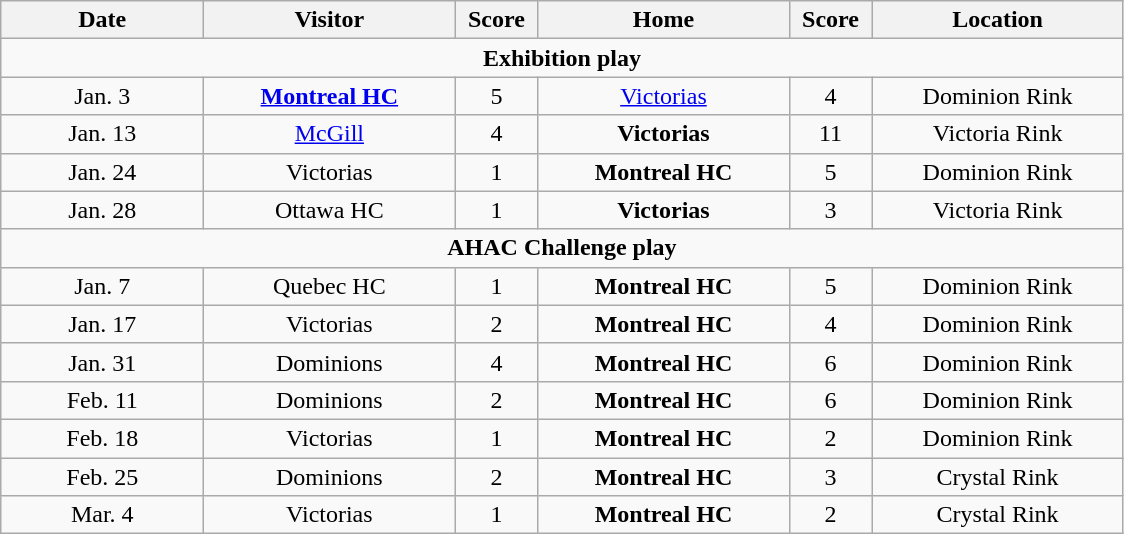<table class="wikitable" style="text-align:center;">
<tr>
<th style="width:8em">Date</th>
<th style="width:10em">Visitor</th>
<th style="width:3em">Score</th>
<th style="width:10em">Home</th>
<th style="width:3em">Score</th>
<th style="width:10em">Location</th>
</tr>
<tr>
<td colspan="6" align="center"><strong>Exhibition play</strong></td>
</tr>
<tr>
<td>Jan. 3</td>
<td><strong><a href='#'>Montreal HC</a></strong></td>
<td>5</td>
<td><a href='#'>Victorias</a></td>
<td>4</td>
<td>Dominion Rink</td>
</tr>
<tr>
<td>Jan. 13</td>
<td><a href='#'>McGill</a></td>
<td>4</td>
<td><strong>Victorias</strong></td>
<td>11</td>
<td>Victoria Rink</td>
</tr>
<tr>
<td>Jan. 24</td>
<td>Victorias</td>
<td>1</td>
<td><strong>Montreal HC</strong></td>
<td>5</td>
<td>Dominion Rink</td>
</tr>
<tr>
<td>Jan. 28</td>
<td>Ottawa HC</td>
<td>1</td>
<td><strong>Victorias</strong></td>
<td>3</td>
<td>Victoria Rink</td>
</tr>
<tr>
<td colspan="6" align="center"><strong>AHAC Challenge play</strong></td>
</tr>
<tr>
<td>Jan. 7</td>
<td>Quebec HC</td>
<td>1</td>
<td><strong>Montreal HC</strong></td>
<td>5</td>
<td>Dominion Rink</td>
</tr>
<tr>
<td>Jan. 17</td>
<td>Victorias</td>
<td>2</td>
<td><strong>Montreal HC</strong></td>
<td>4</td>
<td>Dominion Rink</td>
</tr>
<tr>
<td>Jan. 31</td>
<td>Dominions</td>
<td>4</td>
<td><strong>Montreal HC</strong></td>
<td>6</td>
<td>Dominion Rink</td>
</tr>
<tr>
<td>Feb. 11</td>
<td>Dominions</td>
<td>2</td>
<td><strong>Montreal HC</strong></td>
<td>6</td>
<td>Dominion Rink</td>
</tr>
<tr>
<td>Feb. 18</td>
<td>Victorias</td>
<td>1</td>
<td><strong>Montreal HC</strong></td>
<td>2</td>
<td>Dominion Rink</td>
</tr>
<tr>
<td>Feb. 25</td>
<td>Dominions</td>
<td>2</td>
<td><strong>Montreal HC</strong></td>
<td>3</td>
<td>Crystal Rink</td>
</tr>
<tr>
<td>Mar. 4</td>
<td>Victorias</td>
<td>1</td>
<td><strong>Montreal HC</strong></td>
<td>2</td>
<td>Crystal Rink</td>
</tr>
</table>
